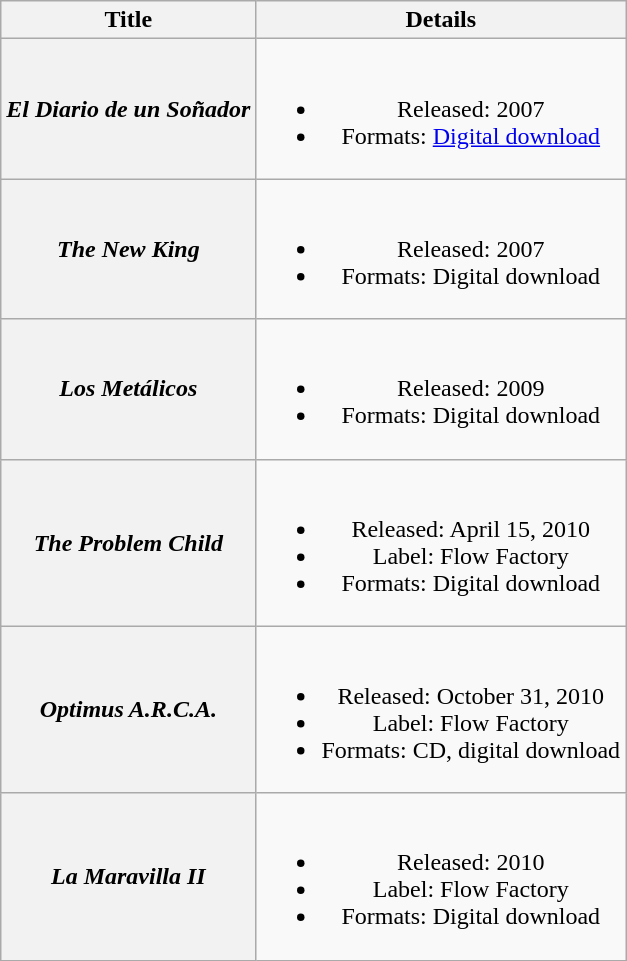<table class="wikitable plainrowheaders" style="text-align:center;">
<tr>
<th>Title</th>
<th>Details</th>
</tr>
<tr>
<th scope="row"><em>El Diario de un Soñador</em></th>
<td><br><ul><li>Released: 2007</li><li>Formats: <a href='#'>Digital download</a></li></ul></td>
</tr>
<tr>
<th scope="row"><em>The New King</em></th>
<td><br><ul><li>Released: 2007</li><li>Formats: Digital download</li></ul></td>
</tr>
<tr>
<th scope="row"><em>Los Metálicos</em></th>
<td><br><ul><li>Released: 2009</li><li>Formats: Digital download</li></ul></td>
</tr>
<tr>
<th scope="row"><em>The Problem Child</em></th>
<td><br><ul><li>Released: April 15, 2010</li><li>Label: Flow Factory</li><li>Formats: Digital download</li></ul></td>
</tr>
<tr>
<th scope="row"><em>Optimus A.R.C.A.</em></th>
<td><br><ul><li>Released: October 31, 2010</li><li>Label: Flow Factory</li><li>Formats: CD, digital download</li></ul></td>
</tr>
<tr>
<th scope="row"><em>La Maravilla II</em></th>
<td><br><ul><li>Released: 2010</li><li>Label: Flow Factory</li><li>Formats: Digital download</li></ul></td>
</tr>
</table>
